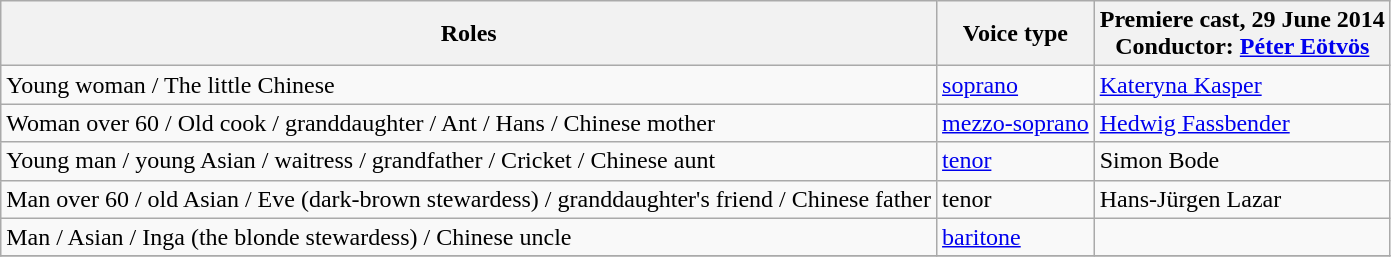<table class="wikitable">
<tr>
<th>Roles</th>
<th>Voice type</th>
<th>Premiere cast, 29 June 2014<br>Conductor: <a href='#'>Péter Eötvös</a></th>
</tr>
<tr>
<td>Young woman / The little Chinese</td>
<td><a href='#'>soprano</a></td>
<td><a href='#'>Kateryna Kasper</a></td>
</tr>
<tr>
<td>Woman over 60 / Old cook / granddaughter / Ant / Hans / Chinese mother</td>
<td><a href='#'>mezzo-soprano</a></td>
<td><a href='#'>Hedwig Fassbender</a></td>
</tr>
<tr>
<td>Young man / young Asian / waitress / grandfather / Cricket / Chinese aunt</td>
<td><a href='#'>tenor</a></td>
<td>Simon Bode</td>
</tr>
<tr>
<td>Man over 60 / old Asian / Eve (dark-brown stewardess) / granddaughter's friend / Chinese father</td>
<td>tenor</td>
<td>Hans-Jürgen Lazar</td>
</tr>
<tr>
<td>Man / Asian / Inga (the blonde stewardess) / Chinese uncle</td>
<td><a href='#'>baritone</a></td>
<td></td>
</tr>
<tr>
</tr>
</table>
